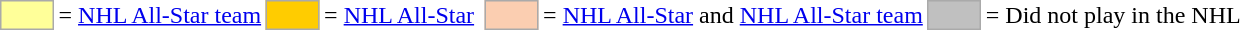<table>
<tr>
<td style="background-color:#FFFF99; border:1px solid #aaaaaa; width:2em;"></td>
<td>= <a href='#'>NHL All-Star team</a></td>
<td style="background-color:#FFCC00; border:1px solid #aaaaaa; width:2em;"></td>
<td>= <a href='#'>NHL All-Star</a></td>
<td></td>
<td style="background-color:#FBCEB1; border:1px solid #aaaaaa; width:2em;"></td>
<td>= <a href='#'>NHL All-Star</a>  and <a href='#'>NHL All-Star team</a></td>
<td style="background-color:#C0C0C0; border:1px solid #aaaaaa; width:2em;"></td>
<td>= Did not play in the NHL</td>
</tr>
</table>
